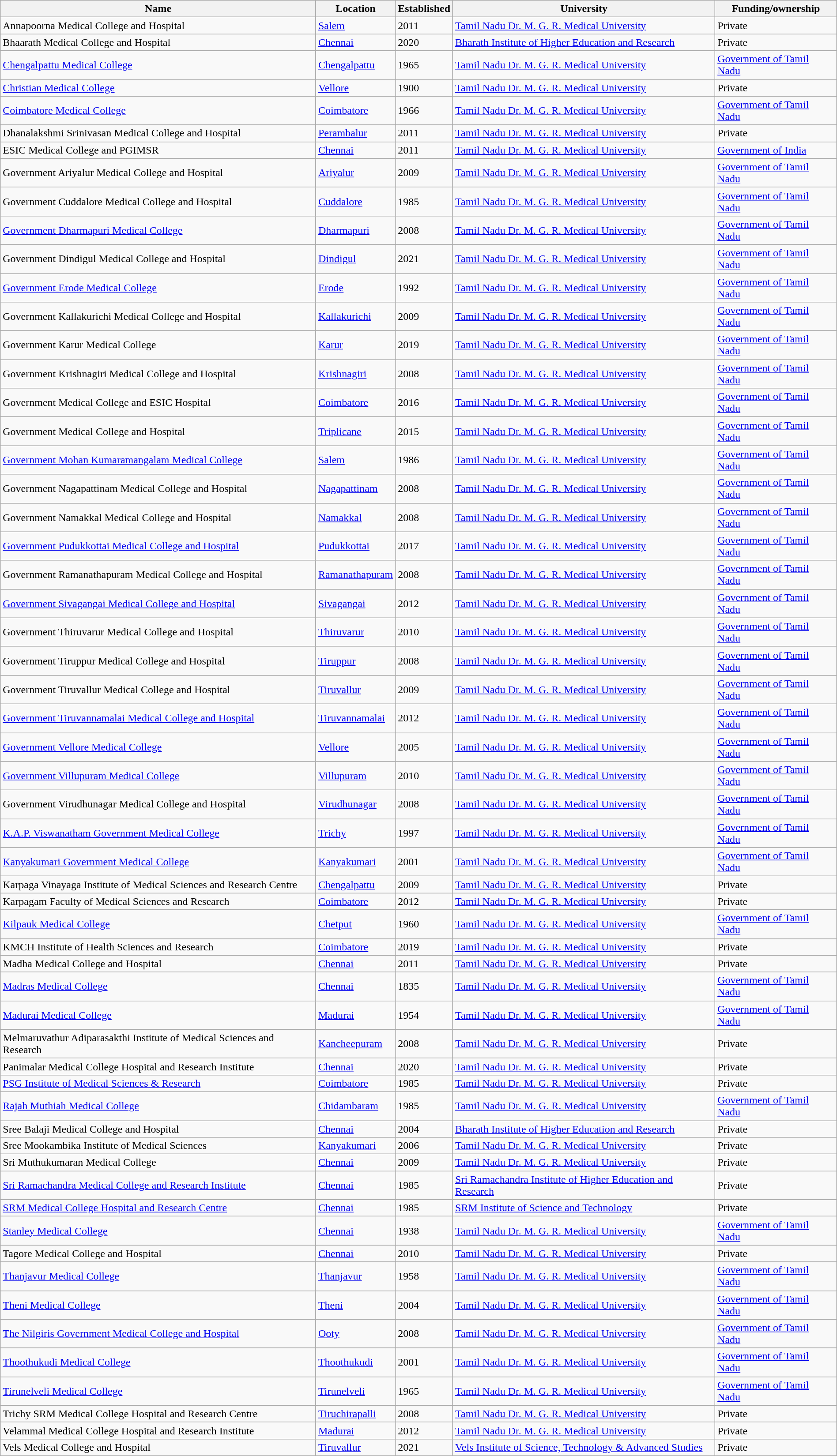<table class="wikitable sortable" style="width:100%">
<tr>
<th>Name</th>
<th>Location</th>
<th>Established</th>
<th>University</th>
<th>Funding/ownership</th>
</tr>
<tr>
<td>Annapoorna Medical College and Hospital</td>
<td><a href='#'>Salem</a></td>
<td>2011</td>
<td><a href='#'>Tamil Nadu Dr. M. G. R. Medical University</a></td>
<td>Private</td>
</tr>
<tr>
<td>Bhaarath Medical College and Hospital</td>
<td><a href='#'>Chennai</a></td>
<td>2020</td>
<td><a href='#'>Bharath Institute of Higher Education and Research</a></td>
<td>Private</td>
</tr>
<tr>
<td><a href='#'>Chengalpattu Medical College</a></td>
<td><a href='#'>Chengalpattu</a></td>
<td>1965</td>
<td><a href='#'>Tamil Nadu Dr. M. G. R. Medical University</a></td>
<td><a href='#'>Government of Tamil Nadu</a></td>
</tr>
<tr>
<td><a href='#'>Christian Medical College</a></td>
<td><a href='#'>Vellore</a></td>
<td>1900</td>
<td><a href='#'>Tamil Nadu Dr. M. G. R. Medical University</a></td>
<td>Private</td>
</tr>
<tr>
<td><a href='#'>Coimbatore Medical College</a></td>
<td><a href='#'>Coimbatore</a></td>
<td>1966</td>
<td><a href='#'>Tamil Nadu Dr. M. G. R. Medical University</a></td>
<td><a href='#'>Government of Tamil Nadu</a></td>
</tr>
<tr>
<td>Dhanalakshmi Srinivasan Medical College and Hospital</td>
<td><a href='#'>Perambalur</a></td>
<td>2011</td>
<td><a href='#'>Tamil Nadu Dr. M. G. R. Medical University</a></td>
<td>Private</td>
</tr>
<tr>
<td>ESIC Medical College and PGIMSR</td>
<td><a href='#'>Chennai</a></td>
<td>2011</td>
<td><a href='#'>Tamil Nadu Dr. M. G. R. Medical University</a></td>
<td><a href='#'>Government of India</a></td>
</tr>
<tr>
<td>Government Ariyalur Medical College and Hospital</td>
<td><a href='#'>Ariyalur</a></td>
<td>2009</td>
<td><a href='#'>Tamil Nadu Dr. M. G. R. Medical University</a></td>
<td><a href='#'>Government of Tamil Nadu</a></td>
</tr>
<tr>
<td>Government Cuddalore Medical College and Hospital</td>
<td><a href='#'>Cuddalore</a></td>
<td>1985</td>
<td><a href='#'>Tamil Nadu Dr. M. G. R. Medical University</a></td>
<td><a href='#'>Government of Tamil Nadu</a></td>
</tr>
<tr>
<td><a href='#'>Government Dharmapuri Medical College</a></td>
<td><a href='#'>Dharmapuri</a></td>
<td>2008</td>
<td><a href='#'>Tamil Nadu Dr. M. G. R. Medical University</a></td>
<td><a href='#'>Government of Tamil Nadu</a></td>
</tr>
<tr>
<td>Government Dindigul Medical College and Hospital</td>
<td><a href='#'>Dindigul</a></td>
<td>2021</td>
<td><a href='#'>Tamil Nadu Dr. M. G. R. Medical University</a></td>
<td><a href='#'>Government of Tamil Nadu</a></td>
</tr>
<tr>
<td><a href='#'>Government Erode Medical College</a></td>
<td><a href='#'>Erode</a></td>
<td>1992</td>
<td><a href='#'>Tamil Nadu Dr. M. G. R. Medical University</a></td>
<td><a href='#'>Government of Tamil Nadu</a></td>
</tr>
<tr>
<td>Government Kallakurichi Medical College and Hospital</td>
<td><a href='#'>Kallakurichi</a></td>
<td>2009</td>
<td><a href='#'>Tamil Nadu Dr. M. G. R. Medical University</a></td>
<td><a href='#'>Government of Tamil Nadu</a></td>
</tr>
<tr>
<td>Government Karur Medical College</td>
<td><a href='#'>Karur</a></td>
<td>2019</td>
<td><a href='#'>Tamil Nadu Dr. M. G. R. Medical University</a></td>
<td><a href='#'>Government of Tamil Nadu</a></td>
</tr>
<tr>
<td>Government Krishnagiri Medical College and Hospital</td>
<td><a href='#'>Krishnagiri</a></td>
<td>2008</td>
<td><a href='#'>Tamil Nadu Dr. M. G. R. Medical University</a></td>
<td><a href='#'>Government of Tamil Nadu</a></td>
</tr>
<tr>
<td>Government Medical College and ESIC Hospital</td>
<td><a href='#'>Coimbatore</a></td>
<td>2016</td>
<td><a href='#'>Tamil Nadu Dr. M. G. R. Medical University</a></td>
<td><a href='#'>Government of Tamil Nadu</a></td>
</tr>
<tr>
<td>Government Medical College and Hospital</td>
<td><a href='#'>Triplicane</a></td>
<td>2015</td>
<td><a href='#'>Tamil Nadu Dr. M. G. R. Medical University</a></td>
<td><a href='#'>Government of Tamil Nadu</a></td>
</tr>
<tr>
<td><a href='#'>Government Mohan Kumaramangalam Medical College</a></td>
<td><a href='#'>Salem</a></td>
<td>1986</td>
<td><a href='#'>Tamil Nadu Dr. M. G. R. Medical University</a></td>
<td><a href='#'>Government of Tamil Nadu</a></td>
</tr>
<tr>
<td>Government Nagapattinam Medical College and Hospital</td>
<td><a href='#'>Nagapattinam</a></td>
<td>2008</td>
<td><a href='#'>Tamil Nadu Dr. M. G. R. Medical University</a></td>
<td><a href='#'>Government of Tamil Nadu</a></td>
</tr>
<tr>
<td>Government Namakkal Medical College and Hospital</td>
<td><a href='#'>Namakkal</a></td>
<td>2008</td>
<td><a href='#'>Tamil Nadu Dr. M. G. R. Medical University</a></td>
<td><a href='#'>Government of Tamil Nadu</a></td>
</tr>
<tr>
<td><a href='#'>Government Pudukkottai Medical College and Hospital</a></td>
<td><a href='#'>Pudukkottai</a></td>
<td>2017</td>
<td><a href='#'>Tamil Nadu Dr. M. G. R. Medical University</a></td>
<td><a href='#'>Government of Tamil Nadu</a></td>
</tr>
<tr>
<td>Government Ramanathapuram Medical College and Hospital</td>
<td><a href='#'>Ramanathapuram</a></td>
<td>2008</td>
<td><a href='#'>Tamil Nadu Dr. M. G. R. Medical University</a></td>
<td><a href='#'>Government of Tamil Nadu</a></td>
</tr>
<tr>
<td><a href='#'>Government Sivagangai Medical College and Hospital</a></td>
<td><a href='#'>Sivagangai</a></td>
<td>2012</td>
<td><a href='#'>Tamil Nadu Dr. M. G. R. Medical University</a></td>
<td><a href='#'>Government of Tamil Nadu</a></td>
</tr>
<tr>
<td>Government Thiruvarur Medical College and Hospital</td>
<td><a href='#'>Thiruvarur</a></td>
<td>2010</td>
<td><a href='#'>Tamil Nadu Dr. M. G. R. Medical University</a></td>
<td><a href='#'>Government of Tamil Nadu</a></td>
</tr>
<tr>
<td>Government Tiruppur Medical College and Hospital</td>
<td><a href='#'>Tiruppur</a></td>
<td>2008</td>
<td><a href='#'>Tamil Nadu Dr. M. G. R. Medical University</a></td>
<td><a href='#'>Government of Tamil Nadu</a></td>
</tr>
<tr>
<td>Government Tiruvallur Medical College and Hospital</td>
<td><a href='#'>Tiruvallur</a></td>
<td>2009</td>
<td><a href='#'>Tamil Nadu Dr. M. G. R. Medical University</a></td>
<td><a href='#'>Government of Tamil Nadu</a></td>
</tr>
<tr>
<td><a href='#'>Government Tiruvannamalai Medical College and Hospital</a></td>
<td><a href='#'>Tiruvannamalai</a></td>
<td>2012</td>
<td><a href='#'>Tamil Nadu Dr. M. G. R. Medical University</a></td>
<td><a href='#'>Government of Tamil Nadu</a></td>
</tr>
<tr>
<td><a href='#'>Government Vellore Medical College</a></td>
<td><a href='#'>Vellore</a></td>
<td>2005</td>
<td><a href='#'>Tamil Nadu Dr. M. G. R. Medical University</a></td>
<td><a href='#'>Government of Tamil Nadu</a></td>
</tr>
<tr>
<td><a href='#'>Government Villupuram Medical College</a></td>
<td><a href='#'>Villupuram</a></td>
<td>2010</td>
<td><a href='#'>Tamil Nadu Dr. M. G. R. Medical University</a></td>
<td><a href='#'>Government of Tamil Nadu</a></td>
</tr>
<tr>
<td>Government Virudhunagar Medical College and Hospital</td>
<td><a href='#'>Virudhunagar</a></td>
<td>2008</td>
<td><a href='#'>Tamil Nadu Dr. M. G. R. Medical University</a></td>
<td><a href='#'>Government of Tamil Nadu</a></td>
</tr>
<tr>
<td><a href='#'>K.A.P. Viswanatham Government Medical College</a></td>
<td><a href='#'>Trichy</a></td>
<td>1997</td>
<td><a href='#'>Tamil Nadu Dr. M. G. R. Medical University</a></td>
<td><a href='#'>Government of Tamil Nadu</a></td>
</tr>
<tr>
<td><a href='#'>Kanyakumari Government Medical College</a></td>
<td><a href='#'>Kanyakumari</a></td>
<td>2001</td>
<td><a href='#'>Tamil Nadu Dr. M. G. R. Medical University</a></td>
<td><a href='#'>Government of Tamil Nadu</a></td>
</tr>
<tr>
<td>Karpaga Vinayaga Institute of Medical Sciences and Research Centre</td>
<td><a href='#'>Chengalpattu</a></td>
<td>2009</td>
<td><a href='#'>Tamil Nadu Dr. M. G. R. Medical University</a></td>
<td>Private</td>
</tr>
<tr>
<td>Karpagam Faculty of Medical Sciences and Research</td>
<td><a href='#'>Coimbatore</a></td>
<td>2012</td>
<td><a href='#'>Tamil Nadu Dr. M. G. R. Medical University</a></td>
<td>Private</td>
</tr>
<tr>
<td><a href='#'>Kilpauk Medical College</a></td>
<td><a href='#'>Chetput</a></td>
<td>1960</td>
<td><a href='#'>Tamil Nadu Dr. M. G. R. Medical University</a></td>
<td><a href='#'>Government of Tamil Nadu</a></td>
</tr>
<tr>
<td>KMCH Institute of Health Sciences and Research</td>
<td><a href='#'>Coimbatore</a></td>
<td>2019</td>
<td><a href='#'>Tamil Nadu Dr. M. G. R. Medical University</a></td>
<td>Private</td>
</tr>
<tr>
<td>Madha Medical College and Hospital</td>
<td><a href='#'>Chennai</a></td>
<td>2011</td>
<td><a href='#'>Tamil Nadu Dr. M. G. R. Medical University</a></td>
<td>Private</td>
</tr>
<tr>
<td><a href='#'>Madras Medical College</a></td>
<td><a href='#'>Chennai</a></td>
<td>1835</td>
<td><a href='#'>Tamil Nadu Dr. M. G. R. Medical University</a></td>
<td><a href='#'>Government of Tamil Nadu</a></td>
</tr>
<tr>
<td><a href='#'>Madurai Medical College</a></td>
<td><a href='#'>Madurai</a></td>
<td>1954</td>
<td><a href='#'>Tamil Nadu Dr. M. G. R. Medical University</a></td>
<td><a href='#'>Government of Tamil Nadu</a></td>
</tr>
<tr>
<td>Melmaruvathur Adiparasakthi Institute of Medical Sciences and Research</td>
<td><a href='#'>Kancheepuram</a></td>
<td>2008</td>
<td><a href='#'>Tamil Nadu Dr. M. G. R. Medical University</a></td>
<td>Private</td>
</tr>
<tr>
<td>Panimalar Medical College Hospital and Research Institute</td>
<td><a href='#'>Chennai</a></td>
<td>2020</td>
<td><a href='#'>Tamil Nadu Dr. M. G. R. Medical University</a></td>
<td>Private</td>
</tr>
<tr>
<td><a href='#'>PSG Institute of Medical Sciences & Research</a></td>
<td><a href='#'>Coimbatore</a></td>
<td>1985</td>
<td><a href='#'>Tamil Nadu Dr. M. G. R. Medical University</a></td>
<td>Private</td>
</tr>
<tr>
<td><a href='#'>Rajah Muthiah Medical College</a></td>
<td><a href='#'>Chidambaram</a></td>
<td>1985</td>
<td><a href='#'>Tamil Nadu Dr. M. G. R. Medical University</a></td>
<td><a href='#'>Government of Tamil Nadu</a></td>
</tr>
<tr>
<td>Sree Balaji Medical College and Hospital</td>
<td><a href='#'>Chennai</a></td>
<td>2004</td>
<td><a href='#'>Bharath Institute of Higher Education and Research</a></td>
<td>Private</td>
</tr>
<tr>
<td>Sree Mookambika Institute of Medical Sciences</td>
<td><a href='#'>Kanyakumari</a></td>
<td>2006</td>
<td><a href='#'>Tamil Nadu Dr. M. G. R. Medical University</a></td>
<td>Private</td>
</tr>
<tr>
<td>Sri Muthukumaran Medical College</td>
<td><a href='#'>Chennai</a></td>
<td>2009</td>
<td><a href='#'>Tamil Nadu Dr. M. G. R. Medical University</a></td>
<td>Private</td>
</tr>
<tr>
<td><a href='#'>Sri Ramachandra Medical College and Research Institute</a></td>
<td><a href='#'>Chennai</a></td>
<td>1985</td>
<td><a href='#'>Sri Ramachandra Institute of Higher Education and Research</a></td>
<td>Private</td>
</tr>
<tr>
<td><a href='#'>SRM Medical College Hospital and Research Centre</a></td>
<td><a href='#'>Chennai</a></td>
<td>1985</td>
<td><a href='#'>SRM Institute of Science and Technology</a></td>
<td>Private</td>
</tr>
<tr>
<td><a href='#'>Stanley Medical College</a></td>
<td><a href='#'>Chennai</a></td>
<td>1938</td>
<td><a href='#'>Tamil Nadu Dr. M. G. R. Medical University</a></td>
<td><a href='#'>Government of Tamil Nadu</a></td>
</tr>
<tr>
<td>Tagore Medical College and Hospital</td>
<td><a href='#'>Chennai</a></td>
<td>2010</td>
<td><a href='#'>Tamil Nadu Dr. M. G. R. Medical University</a></td>
<td>Private</td>
</tr>
<tr>
<td><a href='#'>Thanjavur Medical College</a></td>
<td><a href='#'>Thanjavur</a></td>
<td>1958</td>
<td><a href='#'>Tamil Nadu Dr. M. G. R. Medical University</a></td>
<td><a href='#'>Government of Tamil Nadu</a></td>
</tr>
<tr>
<td><a href='#'>Theni Medical College</a></td>
<td><a href='#'>Theni</a></td>
<td>2004</td>
<td><a href='#'>Tamil Nadu Dr. M. G. R. Medical University</a></td>
<td><a href='#'>Government of Tamil Nadu</a></td>
</tr>
<tr>
<td><a href='#'>The Nilgiris Government Medical College and Hospital</a></td>
<td><a href='#'>Ooty</a></td>
<td>2008</td>
<td><a href='#'>Tamil Nadu Dr. M. G. R. Medical University</a></td>
<td><a href='#'>Government of Tamil Nadu</a></td>
</tr>
<tr>
<td><a href='#'>Thoothukudi Medical College</a></td>
<td><a href='#'>Thoothukudi</a></td>
<td>2001</td>
<td><a href='#'>Tamil Nadu Dr. M. G. R. Medical University</a></td>
<td><a href='#'>Government of Tamil Nadu</a></td>
</tr>
<tr>
<td><a href='#'>Tirunelveli Medical College</a></td>
<td><a href='#'>Tirunelveli</a></td>
<td>1965</td>
<td><a href='#'>Tamil Nadu Dr. M. G. R. Medical University</a></td>
<td><a href='#'>Government of Tamil Nadu</a></td>
</tr>
<tr>
<td>Trichy SRM Medical College Hospital and Research Centre</td>
<td><a href='#'>Tiruchirapalli</a></td>
<td>2008</td>
<td><a href='#'>Tamil Nadu Dr. M. G. R. Medical University</a></td>
<td>Private</td>
</tr>
<tr>
<td>Velammal Medical College Hospital and Research Institute</td>
<td><a href='#'>Madurai</a></td>
<td>2012</td>
<td><a href='#'>Tamil Nadu Dr. M. G. R. Medical University</a></td>
<td>Private</td>
</tr>
<tr>
<td>Vels Medical College and Hospital</td>
<td><a href='#'>Tiruvallur</a></td>
<td>2021</td>
<td><a href='#'>Vels Institute of Science, Technology & Advanced Studies</a></td>
<td>Private</td>
</tr>
</table>
